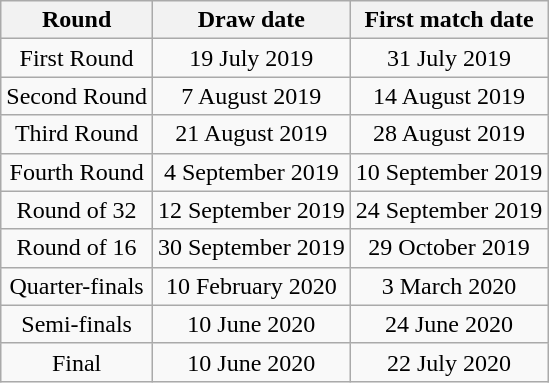<table class="wikitable" style="text-align:center">
<tr>
<th>Round</th>
<th>Draw date</th>
<th>First match date</th>
</tr>
<tr>
<td>First Round</td>
<td>19 July 2019</td>
<td>31 July 2019</td>
</tr>
<tr>
<td>Second Round</td>
<td>7 August 2019</td>
<td>14 August 2019</td>
</tr>
<tr>
<td>Third Round</td>
<td>21 August 2019</td>
<td>28 August 2019</td>
</tr>
<tr>
<td>Fourth Round</td>
<td>4 September 2019</td>
<td>10 September 2019</td>
</tr>
<tr>
<td>Round of 32</td>
<td>12 September 2019</td>
<td>24 September 2019</td>
</tr>
<tr>
<td>Round of 16</td>
<td>30 September 2019</td>
<td>29 October 2019</td>
</tr>
<tr>
<td>Quarter-finals</td>
<td>10 February 2020</td>
<td>3 March 2020</td>
</tr>
<tr>
<td>Semi-finals</td>
<td>10 June 2020</td>
<td>24 June 2020</td>
</tr>
<tr 8 July 2020>
<td>Final</td>
<td>10 June 2020</td>
<td>22 July 2020</td>
</tr>
</table>
